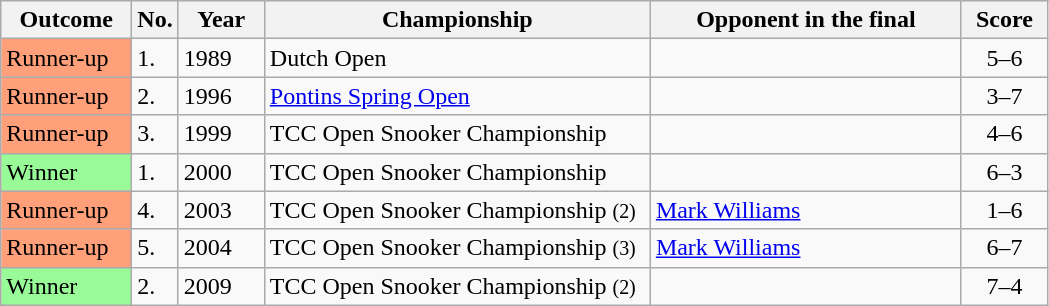<table class="sortable wikitable">
<tr>
<th width="80">Outcome</th>
<th width="20">No.</th>
<th width="50">Year</th>
<th style="width:250px;">Championship</th>
<th style="width:200px;">Opponent in the final</th>
<th style="width:50px;">Score</th>
</tr>
<tr>
<td style="background:#ffa07a;">Runner-up</td>
<td>1.</td>
<td>1989</td>
<td>Dutch Open</td>
<td> </td>
<td align="center">5–6</td>
</tr>
<tr>
<td style="background:#ffa07a;">Runner-up</td>
<td>2.</td>
<td>1996</td>
<td><a href='#'>Pontins Spring Open</a></td>
<td> </td>
<td align="center">3–7</td>
</tr>
<tr>
<td style="background:#ffa07a;">Runner-up</td>
<td>3.</td>
<td>1999</td>
<td>TCC Open Snooker Championship</td>
<td> </td>
<td align="center">4–6</td>
</tr>
<tr>
<td style="background:#98FB98">Winner</td>
<td>1.</td>
<td>2000</td>
<td>TCC Open Snooker Championship</td>
<td> </td>
<td align="center">6–3</td>
</tr>
<tr>
<td style="background:#ffa07a;">Runner-up</td>
<td>4.</td>
<td>2003</td>
<td>TCC Open Snooker Championship <small>(2)</small></td>
<td> <a href='#'>Mark Williams</a></td>
<td align="center">1–6</td>
</tr>
<tr>
<td style="background:#ffa07a;">Runner-up</td>
<td>5.</td>
<td>2004</td>
<td>TCC Open Snooker Championship <small>(3)</small></td>
<td> <a href='#'>Mark Williams</a></td>
<td align="center">6–7</td>
</tr>
<tr>
<td style="background:#98FB98">Winner</td>
<td>2.</td>
<td>2009</td>
<td>TCC Open Snooker Championship <small>(2)</small></td>
<td> </td>
<td align="center">7–4</td>
</tr>
</table>
